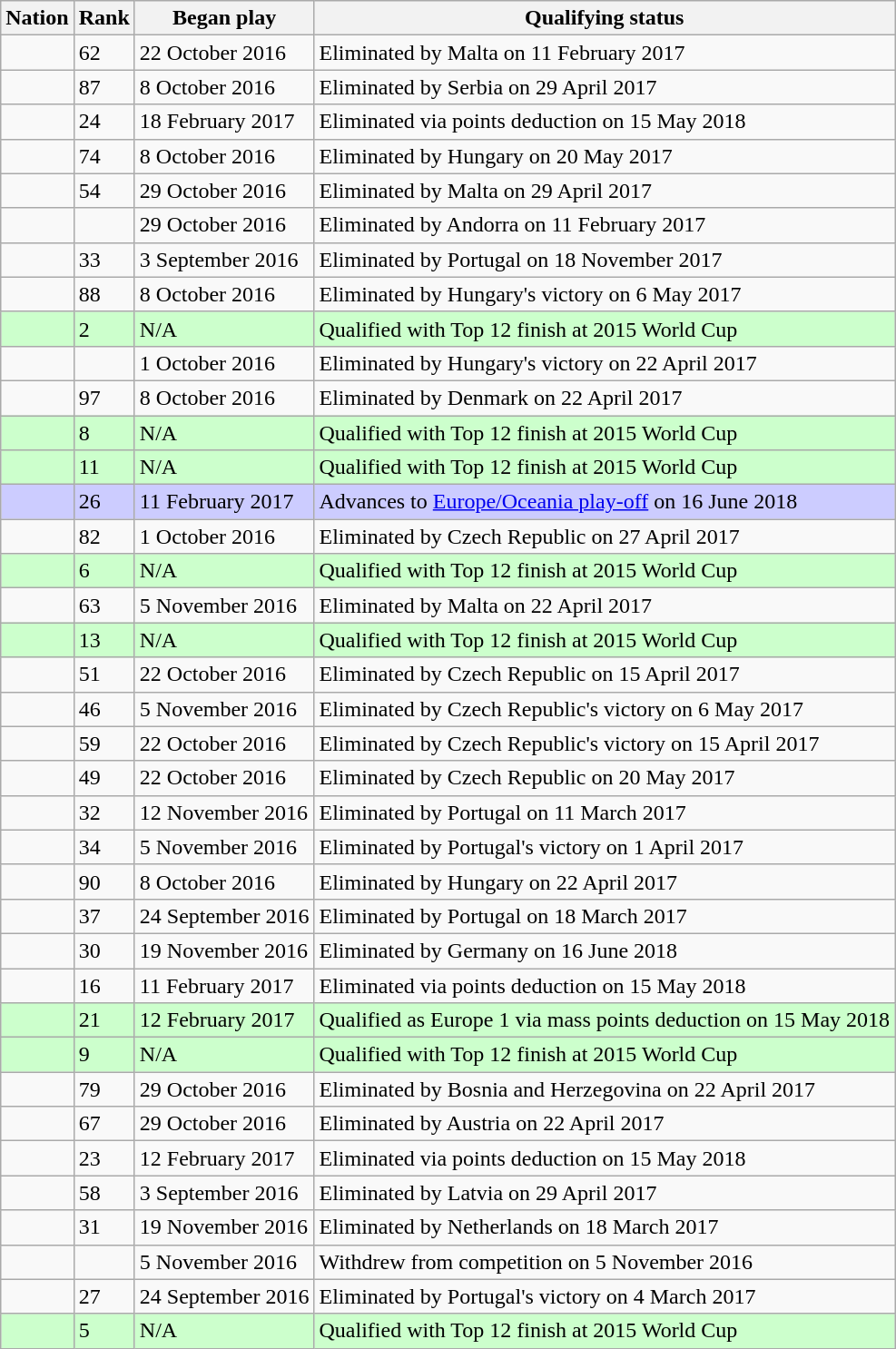<table class="wikitable sortable">
<tr>
<th>Nation</th>
<th data-sort-type="number">Rank</th>
<th data-sort-type="date">Began play</th>
<th>Qualifying status</th>
</tr>
<tr>
<td></td>
<td>62</td>
<td>22 October 2016</td>
<td>Eliminated by Malta on 11 February 2017</td>
</tr>
<tr>
<td></td>
<td>87</td>
<td>8 October 2016</td>
<td>Eliminated by Serbia on 29 April 2017</td>
</tr>
<tr>
<td></td>
<td>24</td>
<td>18 February 2017</td>
<td>Eliminated via points deduction on 15 May 2018</td>
</tr>
<tr>
<td></td>
<td>74</td>
<td>8 October 2016</td>
<td>Eliminated by Hungary on 20 May 2017</td>
</tr>
<tr>
<td></td>
<td>54</td>
<td>29 October 2016</td>
<td>Eliminated by Malta on 29 April 2017</td>
</tr>
<tr>
<td></td>
<td></td>
<td>29 October 2016</td>
<td>Eliminated by Andorra on 11 February 2017</td>
</tr>
<tr>
<td></td>
<td>33</td>
<td>3 September 2016</td>
<td>Eliminated by Portugal on 18 November 2017</td>
</tr>
<tr>
<td></td>
<td>88</td>
<td>8 October 2016</td>
<td>Eliminated by Hungary's victory on 6 May 2017</td>
</tr>
<tr bgcolor="#ccffcc">
<td><strong></strong></td>
<td>2</td>
<td>N/A</td>
<td>Qualified with Top 12 finish at 2015 World Cup</td>
</tr>
<tr>
<td></td>
<td></td>
<td>1 October 2016</td>
<td>Eliminated by Hungary's victory on 22 April 2017</td>
</tr>
<tr>
<td></td>
<td>97</td>
<td>8 October 2016</td>
<td>Eliminated by Denmark on 22 April 2017</td>
</tr>
<tr bgcolor="#ccffcc">
<td><strong></strong></td>
<td>8</td>
<td>N/A</td>
<td>Qualified with Top 12 finish at 2015 World Cup</td>
</tr>
<tr bgcolor="#ccffcc">
<td><strong></strong></td>
<td>11</td>
<td>N/A</td>
<td>Qualified with Top 12 finish at 2015 World Cup</td>
</tr>
<tr bgcolor="#ccccff">
<td></td>
<td>26</td>
<td>11 February 2017</td>
<td>Advances to <a href='#'>Europe/Oceania play-off</a> on 16 June 2018</td>
</tr>
<tr>
<td></td>
<td>82</td>
<td>1 October 2016</td>
<td>Eliminated by Czech Republic on 27 April 2017</td>
</tr>
<tr bgcolor="#ccffcc">
<td><strong></strong></td>
<td>6</td>
<td>N/A</td>
<td>Qualified with Top 12 finish at 2015 World Cup</td>
</tr>
<tr>
<td></td>
<td>63</td>
<td>5 November 2016</td>
<td>Eliminated by Malta on 22 April 2017</td>
</tr>
<tr bgcolor="#ccffcc">
<td><strong></strong></td>
<td>13</td>
<td>N/A</td>
<td>Qualified with Top 12 finish at 2015 World Cup</td>
</tr>
<tr>
<td></td>
<td>51</td>
<td>22 October 2016</td>
<td>Eliminated by Czech Republic on 15 April 2017</td>
</tr>
<tr>
<td></td>
<td>46</td>
<td>5 November 2016</td>
<td>Eliminated by Czech Republic's victory on 6 May 2017</td>
</tr>
<tr>
<td></td>
<td>59</td>
<td>22 October 2016</td>
<td>Eliminated by Czech Republic's victory on 15 April 2017</td>
</tr>
<tr>
<td></td>
<td>49</td>
<td>22 October 2016</td>
<td>Eliminated by Czech Republic on 20 May 2017</td>
</tr>
<tr>
<td></td>
<td>32</td>
<td>12 November 2016</td>
<td>Eliminated by Portugal on 11 March 2017</td>
</tr>
<tr>
<td></td>
<td>34</td>
<td>5 November 2016</td>
<td>Eliminated by Portugal's victory on 1 April 2017</td>
</tr>
<tr>
<td></td>
<td>90</td>
<td>8 October 2016</td>
<td>Eliminated by Hungary on 22 April 2017</td>
</tr>
<tr>
<td></td>
<td>37</td>
<td>24 September 2016</td>
<td>Eliminated by Portugal on 18 March 2017</td>
</tr>
<tr>
<td></td>
<td>30</td>
<td>19 November 2016</td>
<td>Eliminated by Germany on 16 June 2018</td>
</tr>
<tr>
<td></td>
<td>16</td>
<td>11 February 2017</td>
<td>Eliminated via points deduction on 15 May 2018</td>
</tr>
<tr bgcolor="#ccffcc">
<td><strong></strong></td>
<td>21</td>
<td>12 February 2017</td>
<td>Qualified as Europe 1 via mass points deduction on 15 May 2018</td>
</tr>
<tr bgcolor="#ccffcc">
<td><strong></strong></td>
<td>9</td>
<td>N/A</td>
<td>Qualified with Top 12 finish at 2015 World Cup</td>
</tr>
<tr>
<td></td>
<td>79</td>
<td>29 October 2016</td>
<td>Eliminated by Bosnia and Herzegovina on 22 April 2017</td>
</tr>
<tr>
<td></td>
<td>67</td>
<td>29 October 2016</td>
<td>Eliminated by Austria on 22 April 2017</td>
</tr>
<tr>
<td></td>
<td>23</td>
<td>12 February 2017</td>
<td>Eliminated via points deduction on 15 May 2018</td>
</tr>
<tr>
<td></td>
<td>58</td>
<td>3 September 2016</td>
<td>Eliminated by Latvia on 29 April 2017</td>
</tr>
<tr>
<td></td>
<td>31</td>
<td>19 November 2016</td>
<td>Eliminated by Netherlands on 18 March 2017</td>
</tr>
<tr>
<td></td>
<td></td>
<td>5 November 2016</td>
<td>Withdrew from competition on 5 November 2016</td>
</tr>
<tr>
<td></td>
<td>27</td>
<td>24 September 2016</td>
<td>Eliminated by Portugal's victory on 4 March 2017</td>
</tr>
<tr bgcolor="#ccffcc">
<td><strong></strong></td>
<td>5</td>
<td>N/A</td>
<td>Qualified with Top 12 finish at 2015 World Cup</td>
</tr>
</table>
